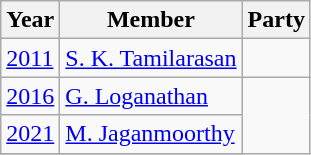<table class="wikitable sortable">
<tr>
<th>Year</th>
<th>Member</th>
<th colspan="2">Party</th>
</tr>
<tr>
<td><a href='#'>2011</a></td>
<td><a href='#'>S. K. Tamilarasan</a></td>
<td></td>
</tr>
<tr>
<td><a href='#'>2016</a></td>
<td><a href='#'>G. Loganathan</a></td>
</tr>
<tr>
<td><a href='#'>2021</a></td>
<td><a href='#'>M. Jaganmoorthy</a></td>
</tr>
<tr>
</tr>
</table>
